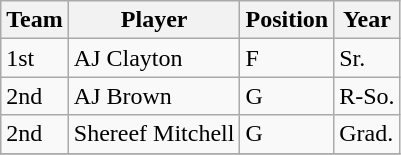<table class="wikitable" border="1">
<tr align=center>
<th style= >Team</th>
<th style= >Player</th>
<th style= >Position</th>
<th style= >Year</th>
</tr>
<tr>
<td>1st</td>
<td>AJ Clayton</td>
<td>F</td>
<td>Sr.</td>
</tr>
<tr>
<td>2nd</td>
<td>AJ Brown</td>
<td>G</td>
<td>R-So.</td>
</tr>
<tr>
<td>2nd</td>
<td>Shereef Mitchell</td>
<td>G</td>
<td>Grad.</td>
</tr>
<tr>
</tr>
</table>
